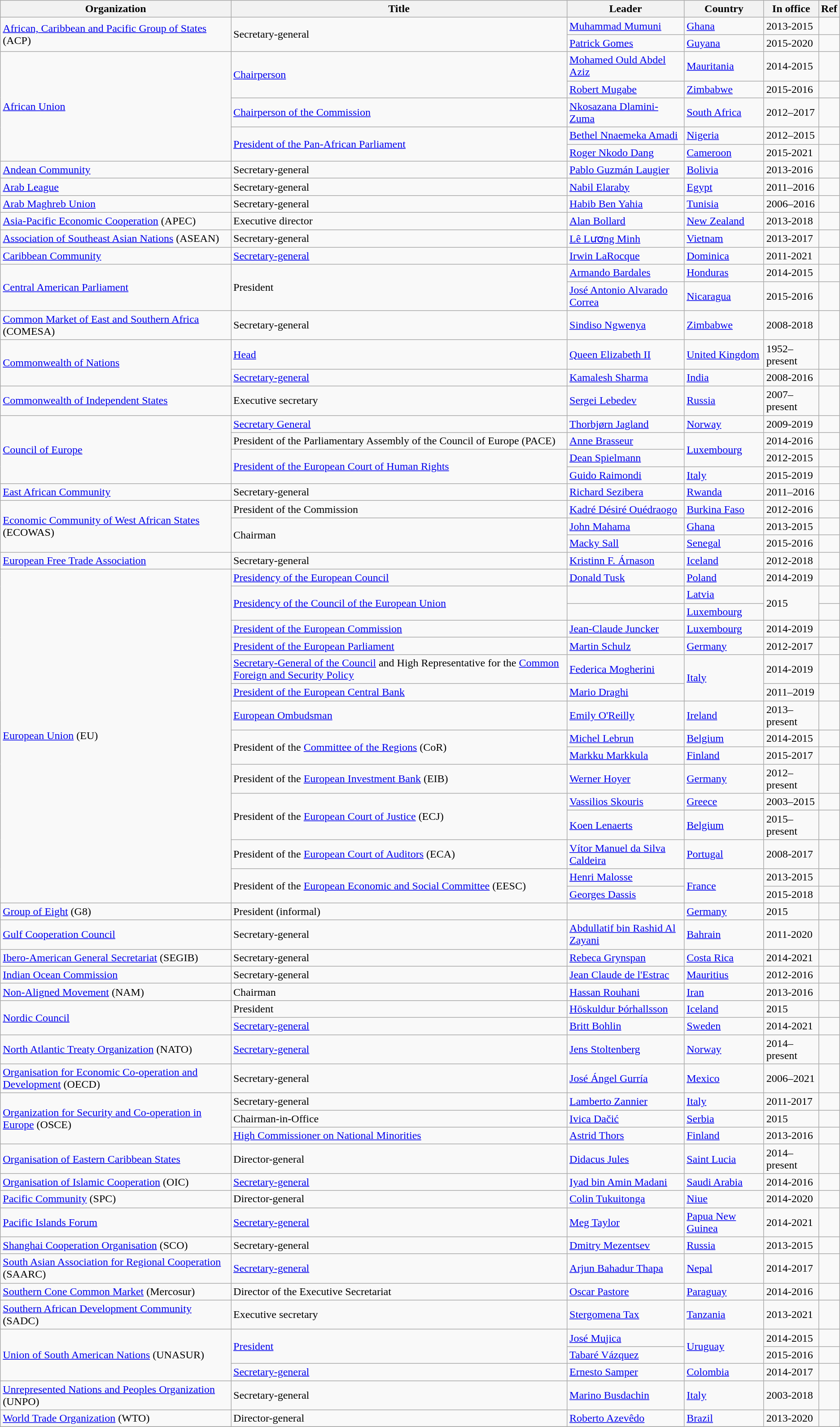<table class="wikitable unsortable">
<tr>
<th>Organization</th>
<th>Title</th>
<th>Leader</th>
<th>Country</th>
<th>In office</th>
<th>Ref</th>
</tr>
<tr>
<td rowspan="2"><a href='#'>African, Caribbean and Pacific Group of States</a> (ACP)</td>
<td rowspan="2">Secretary-general</td>
<td><a href='#'>Muhammad Mumuni</a></td>
<td><a href='#'>Ghana</a></td>
<td>2013-2015</td>
<td></td>
</tr>
<tr>
<td><a href='#'>Patrick Gomes</a></td>
<td><a href='#'>Guyana</a></td>
<td>2015-2020</td>
<td></td>
</tr>
<tr>
<td rowspan="5"><a href='#'>African Union</a></td>
<td rowspan="2"><a href='#'>Chairperson</a></td>
<td><a href='#'>Mohamed Ould Abdel Aziz</a></td>
<td><a href='#'>Mauritania</a></td>
<td>2014-2015</td>
<td></td>
</tr>
<tr>
<td><a href='#'>Robert Mugabe</a></td>
<td><a href='#'>Zimbabwe</a></td>
<td>2015-2016</td>
<td></td>
</tr>
<tr>
<td><a href='#'>Chairperson of the Commission</a></td>
<td><a href='#'>Nkosazana Dlamini-Zuma</a></td>
<td><a href='#'>South Africa</a></td>
<td>2012–2017</td>
<td></td>
</tr>
<tr>
<td rowspan="2"><a href='#'>President of the Pan-African Parliament</a></td>
<td><a href='#'>Bethel Nnaemeka Amadi</a></td>
<td><a href='#'>Nigeria</a></td>
<td>2012–2015</td>
<td></td>
</tr>
<tr>
<td><a href='#'>Roger Nkodo Dang</a></td>
<td><a href='#'>Cameroon</a></td>
<td>2015-2021</td>
<td></td>
</tr>
<tr>
<td><a href='#'>Andean Community</a></td>
<td>Secretary-general</td>
<td><a href='#'>Pablo Guzmán Laugier</a></td>
<td><a href='#'>Bolivia</a></td>
<td>2013-2016</td>
<td></td>
</tr>
<tr>
<td><a href='#'>Arab League</a></td>
<td>Secretary-general</td>
<td><a href='#'>Nabil Elaraby</a></td>
<td><a href='#'>Egypt</a></td>
<td>2011–2016</td>
<td></td>
</tr>
<tr>
<td><a href='#'>Arab Maghreb Union</a></td>
<td>Secretary-general</td>
<td><a href='#'>Habib Ben Yahia</a></td>
<td><a href='#'>Tunisia</a></td>
<td>2006–2016</td>
<td></td>
</tr>
<tr>
<td><a href='#'>Asia-Pacific Economic Cooperation</a> (APEC)</td>
<td>Executive director</td>
<td><a href='#'>Alan Bollard</a></td>
<td><a href='#'>New Zealand</a></td>
<td>2013-2018</td>
<td></td>
</tr>
<tr>
<td><a href='#'>Association of Southeast Asian Nations</a> (ASEAN)</td>
<td>Secretary-general</td>
<td><a href='#'>Lê Lương Minh</a></td>
<td><a href='#'>Vietnam</a></td>
<td>2013-2017</td>
<td></td>
</tr>
<tr>
<td><a href='#'>Caribbean Community</a></td>
<td><a href='#'>Secretary-general</a></td>
<td><a href='#'>Irwin LaRocque</a></td>
<td><a href='#'>Dominica</a></td>
<td>2011-2021</td>
<td></td>
</tr>
<tr>
<td rowspan="2"><a href='#'>Central American Parliament</a></td>
<td rowspan="2">President</td>
<td><a href='#'>Armando Bardales</a></td>
<td><a href='#'>Honduras</a></td>
<td>2014-2015</td>
<td></td>
</tr>
<tr>
<td><a href='#'>José Antonio Alvarado Correa</a></td>
<td><a href='#'>Nicaragua</a></td>
<td>2015-2016</td>
<td></td>
</tr>
<tr>
<td><a href='#'>Common Market of East and Southern Africa</a> (COMESA)</td>
<td>Secretary-general</td>
<td><a href='#'>Sindiso Ngwenya</a></td>
<td><a href='#'>Zimbabwe</a></td>
<td>2008-2018</td>
<td></td>
</tr>
<tr>
<td rowspan="2"><a href='#'>Commonwealth of Nations</a></td>
<td><a href='#'>Head</a></td>
<td><a href='#'>Queen Elizabeth II</a></td>
<td><a href='#'>United Kingdom</a></td>
<td>1952–present</td>
<td></td>
</tr>
<tr>
<td><a href='#'>Secretary-general</a></td>
<td><a href='#'>Kamalesh Sharma</a></td>
<td><a href='#'>India</a></td>
<td>2008-2016</td>
<td></td>
</tr>
<tr>
<td><a href='#'>Commonwealth of Independent States</a></td>
<td>Executive secretary</td>
<td><a href='#'>Sergei Lebedev</a></td>
<td><a href='#'>Russia</a></td>
<td>2007–present</td>
<td></td>
</tr>
<tr>
<td rowspan="4"><a href='#'>Council of Europe</a></td>
<td><a href='#'>Secretary General</a></td>
<td><a href='#'>Thorbjørn Jagland</a></td>
<td><a href='#'>Norway</a></td>
<td>2009-2019</td>
<td></td>
</tr>
<tr>
<td>President of the Parliamentary Assembly of the Council of Europe (PACE)</td>
<td><a href='#'>Anne Brasseur</a></td>
<td rowspan="2"><a href='#'>Luxembourg</a></td>
<td>2014-2016</td>
<td></td>
</tr>
<tr>
<td rowspan="2"><a href='#'>President of the European Court of Human Rights</a></td>
<td><a href='#'>Dean Spielmann</a></td>
<td>2012-2015</td>
<td></td>
</tr>
<tr>
<td><a href='#'>Guido Raimondi</a></td>
<td><a href='#'>Italy</a></td>
<td>2015-2019</td>
<td></td>
</tr>
<tr>
<td><a href='#'>East African Community</a></td>
<td>Secretary-general</td>
<td><a href='#'>Richard Sezibera</a></td>
<td><a href='#'>Rwanda</a></td>
<td>2011–2016</td>
<td></td>
</tr>
<tr>
<td rowspan="3"><a href='#'>Economic Community of West African States</a> (ECOWAS)</td>
<td>President of the Commission</td>
<td><a href='#'>Kadré Désiré Ouédraogo</a></td>
<td><a href='#'>Burkina Faso</a></td>
<td>2012-2016</td>
<td></td>
</tr>
<tr>
<td rowspan="2">Chairman</td>
<td><a href='#'>John Mahama</a></td>
<td><a href='#'>Ghana</a></td>
<td>2013-2015</td>
<td></td>
</tr>
<tr>
<td><a href='#'>Macky Sall</a></td>
<td><a href='#'>Senegal</a></td>
<td>2015-2016</td>
<td></td>
</tr>
<tr>
<td><a href='#'>European Free Trade Association</a></td>
<td>Secretary-general</td>
<td><a href='#'>Kristinn F. Árnason</a></td>
<td><a href='#'>Iceland</a></td>
<td>2012-2018</td>
<td></td>
</tr>
<tr>
<td rowspan="16"><a href='#'>European Union</a> (EU)</td>
<td><a href='#'>Presidency of the European Council</a></td>
<td><a href='#'>Donald Tusk</a></td>
<td><a href='#'>Poland</a></td>
<td>2014-2019</td>
<td></td>
</tr>
<tr>
<td rowspan="2"><a href='#'>Presidency of the Council of the European Union</a></td>
<td></td>
<td><a href='#'>Latvia</a></td>
<td rowspan="2">2015</td>
<td></td>
</tr>
<tr>
<td></td>
<td><a href='#'>Luxembourg</a></td>
<td></td>
</tr>
<tr>
<td><a href='#'>President of the European Commission</a></td>
<td><a href='#'>Jean-Claude Juncker</a></td>
<td><a href='#'>Luxembourg</a></td>
<td>2014-2019</td>
<td></td>
</tr>
<tr>
<td><a href='#'>President of the European Parliament</a></td>
<td><a href='#'>Martin Schulz</a></td>
<td><a href='#'>Germany</a></td>
<td>2012-2017</td>
<td></td>
</tr>
<tr>
<td><a href='#'>Secretary-General of the Council</a> and High Representative for the <a href='#'>Common Foreign and Security Policy</a></td>
<td><a href='#'>Federica Mogherini</a></td>
<td rowspan="2"><a href='#'>Italy</a></td>
<td>2014-2019</td>
<td></td>
</tr>
<tr>
<td><a href='#'>President of the European Central Bank</a></td>
<td><a href='#'>Mario Draghi</a></td>
<td>2011–2019</td>
<td></td>
</tr>
<tr>
<td><a href='#'>European Ombudsman</a></td>
<td><a href='#'>Emily O'Reilly</a></td>
<td><a href='#'>Ireland</a></td>
<td>2013–present</td>
<td></td>
</tr>
<tr>
<td rowspan="2">President of the <a href='#'>Committee of the Regions</a> (CoR)</td>
<td><a href='#'>Michel Lebrun</a></td>
<td><a href='#'>Belgium</a></td>
<td>2014-2015</td>
<td></td>
</tr>
<tr>
<td><a href='#'>Markku Markkula</a></td>
<td><a href='#'>Finland</a></td>
<td>2015-2017</td>
<td></td>
</tr>
<tr>
<td>President of the <a href='#'>European Investment Bank</a> (EIB)</td>
<td><a href='#'>Werner Hoyer</a></td>
<td><a href='#'>Germany</a></td>
<td>2012–present</td>
<td></td>
</tr>
<tr>
<td rowspan="2">President of the <a href='#'>European Court of Justice</a> (ECJ)</td>
<td><a href='#'>Vassilios Skouris</a></td>
<td><a href='#'>Greece</a></td>
<td>2003–2015</td>
<td></td>
</tr>
<tr>
<td><a href='#'>Koen Lenaerts</a></td>
<td><a href='#'>Belgium</a></td>
<td>2015–present</td>
<td></td>
</tr>
<tr>
<td>President of the <a href='#'>European Court of Auditors</a> (ECA)</td>
<td><a href='#'>Vítor Manuel da Silva Caldeira</a></td>
<td><a href='#'>Portugal</a></td>
<td>2008-2017</td>
<td></td>
</tr>
<tr>
<td rowspan="2">President of the <a href='#'>European Economic and Social Committee</a> (EESC)</td>
<td><a href='#'>Henri Malosse</a></td>
<td rowspan="2"><a href='#'>France</a></td>
<td>2013-2015</td>
<td></td>
</tr>
<tr>
<td><a href='#'>Georges Dassis</a></td>
<td>2015-2018</td>
<td></td>
</tr>
<tr>
<td><a href='#'>Group of Eight</a> (G8)</td>
<td>President (informal)</td>
<td></td>
<td><a href='#'>Germany</a></td>
<td>2015</td>
<td></td>
</tr>
<tr>
<td><a href='#'>Gulf Cooperation Council</a></td>
<td>Secretary-general</td>
<td><a href='#'>Abdullatif bin Rashid Al Zayani</a></td>
<td><a href='#'>Bahrain</a></td>
<td>2011-2020</td>
<td></td>
</tr>
<tr>
<td><a href='#'>Ibero-American General Secretariat</a> (SEGIB)</td>
<td>Secretary-general</td>
<td><a href='#'>Rebeca Grynspan</a></td>
<td><a href='#'>Costa Rica</a></td>
<td>2014-2021</td>
<td></td>
</tr>
<tr>
<td><a href='#'>Indian Ocean Commission</a></td>
<td>Secretary-general</td>
<td><a href='#'>Jean Claude de l'Estrac</a></td>
<td><a href='#'>Mauritius</a></td>
<td>2012-2016</td>
<td></td>
</tr>
<tr>
<td><a href='#'>Non-Aligned Movement</a> (NAM)</td>
<td>Chairman</td>
<td><a href='#'>Hassan Rouhani</a></td>
<td><a href='#'>Iran</a></td>
<td>2013-2016</td>
<td></td>
</tr>
<tr>
<td rowspan="2"><a href='#'>Nordic Council</a></td>
<td>President</td>
<td><a href='#'>Höskuldur Þórhallsson</a></td>
<td><a href='#'>Iceland</a></td>
<td>2015</td>
<td></td>
</tr>
<tr>
<td><a href='#'>Secretary-general</a></td>
<td><a href='#'>Britt Bohlin</a></td>
<td><a href='#'>Sweden</a></td>
<td>2014-2021</td>
<td></td>
</tr>
<tr>
<td><a href='#'>North Atlantic Treaty Organization</a> (NATO)</td>
<td><a href='#'>Secretary-general</a></td>
<td><a href='#'>Jens Stoltenberg</a></td>
<td><a href='#'>Norway</a></td>
<td>2014–present</td>
<td></td>
</tr>
<tr>
<td><a href='#'>Organisation for Economic Co-operation and Development</a> (OECD)</td>
<td>Secretary-general</td>
<td><a href='#'>José Ángel Gurría</a></td>
<td><a href='#'>Mexico</a></td>
<td>2006–2021</td>
<td></td>
</tr>
<tr>
<td rowspan="3"><a href='#'>Organization for Security and Co-operation in Europe</a> (OSCE)</td>
<td>Secretary-general</td>
<td><a href='#'>Lamberto Zannier</a></td>
<td><a href='#'>Italy</a></td>
<td>2011-2017</td>
<td></td>
</tr>
<tr>
<td>Chairman-in-Office</td>
<td><a href='#'>Ivica Dačić</a></td>
<td><a href='#'>Serbia</a></td>
<td>2015</td>
<td></td>
</tr>
<tr>
<td><a href='#'>High Commissioner on National Minorities</a></td>
<td><a href='#'>Astrid Thors</a></td>
<td><a href='#'>Finland</a></td>
<td>2013-2016</td>
<td></td>
</tr>
<tr>
<td><a href='#'>Organisation of Eastern Caribbean States</a></td>
<td>Director-general</td>
<td><a href='#'>Didacus Jules</a></td>
<td><a href='#'>Saint Lucia</a></td>
<td>2014–present</td>
<td></td>
</tr>
<tr>
<td><a href='#'>Organisation of Islamic Cooperation</a> (OIC)</td>
<td><a href='#'>Secretary-general</a></td>
<td><a href='#'>Iyad bin Amin Madani</a></td>
<td><a href='#'>Saudi Arabia</a></td>
<td>2014-2016</td>
<td></td>
</tr>
<tr>
<td><a href='#'>Pacific Community</a> (SPC)</td>
<td>Director-general</td>
<td><a href='#'>Colin Tukuitonga</a></td>
<td><a href='#'>Niue</a></td>
<td>2014-2020</td>
<td></td>
</tr>
<tr>
<td><a href='#'>Pacific Islands Forum</a></td>
<td><a href='#'>Secretary-general</a></td>
<td><a href='#'>Meg Taylor</a></td>
<td><a href='#'>Papua New Guinea</a></td>
<td>2014-2021</td>
<td></td>
</tr>
<tr>
<td><a href='#'>Shanghai Cooperation Organisation</a> (SCO)</td>
<td>Secretary-general</td>
<td><a href='#'>Dmitry Mezentsev</a></td>
<td><a href='#'>Russia</a></td>
<td>2013-2015</td>
<td></td>
</tr>
<tr>
<td><a href='#'>South Asian Association for Regional Cooperation</a> (SAARC)</td>
<td><a href='#'>Secretary-general</a></td>
<td><a href='#'>Arjun Bahadur Thapa</a></td>
<td><a href='#'>Nepal</a></td>
<td>2014-2017</td>
<td></td>
</tr>
<tr>
<td><a href='#'>Southern Cone Common Market</a>  (Mercosur)</td>
<td>Director of the Executive Secretariat</td>
<td><a href='#'>Oscar Pastore</a></td>
<td><a href='#'>Paraguay</a></td>
<td>2014-2016</td>
<td></td>
</tr>
<tr>
<td><a href='#'>Southern African Development Community</a> (SADC)</td>
<td>Executive secretary</td>
<td><a href='#'>Stergomena Tax</a></td>
<td><a href='#'>Tanzania</a></td>
<td>2013-2021</td>
<td></td>
</tr>
<tr>
<td rowspan="3"><a href='#'>Union of South American Nations</a> (UNASUR)</td>
<td rowspan="2"><a href='#'>President</a></td>
<td><a href='#'>José Mujica</a></td>
<td rowspan="2"><a href='#'>Uruguay</a></td>
<td>2014-2015</td>
<td></td>
</tr>
<tr>
<td><a href='#'>Tabaré Vázquez</a></td>
<td>2015-2016</td>
<td></td>
</tr>
<tr>
<td><a href='#'>Secretary-general</a></td>
<td><a href='#'>Ernesto Samper</a></td>
<td><a href='#'>Colombia</a></td>
<td>2014-2017</td>
<td></td>
</tr>
<tr>
<td><a href='#'>Unrepresented Nations and Peoples Organization</a> (UNPO)</td>
<td>Secretary-general</td>
<td><a href='#'>Marino Busdachin</a></td>
<td><a href='#'>Italy</a></td>
<td>2003-2018</td>
<td></td>
</tr>
<tr>
<td><a href='#'>World Trade Organization</a> (WTO)</td>
<td>Director-general</td>
<td><a href='#'>Roberto Azevêdo</a></td>
<td><a href='#'>Brazil</a></td>
<td>2013-2020</td>
<td></td>
</tr>
<tr>
</tr>
</table>
